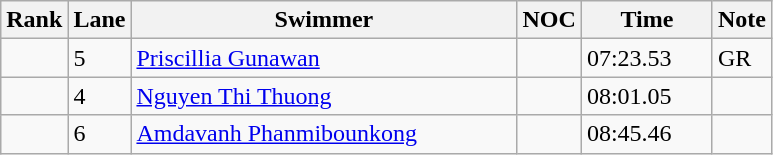<table class="wikitable sortable" style="text-align:Left">
<tr>
<th width=10>Rank</th>
<th width=10>Lane</th>
<th width=250>Swimmer</th>
<th width=10>NOC</th>
<th width=80>Time</th>
<th width=10>Note</th>
</tr>
<tr>
<td></td>
<td>5</td>
<td><a href='#'>Priscillia Gunawan</a></td>
<td></td>
<td>07:23.53</td>
<td>GR</td>
</tr>
<tr>
<td></td>
<td>4</td>
<td><a href='#'>Nguyen Thi Thuong</a></td>
<td></td>
<td>08:01.05</td>
<td></td>
</tr>
<tr>
<td></td>
<td>6</td>
<td><a href='#'>Amdavanh Phanmibounkong</a></td>
<td></td>
<td>08:45.46</td>
<td></td>
</tr>
</table>
